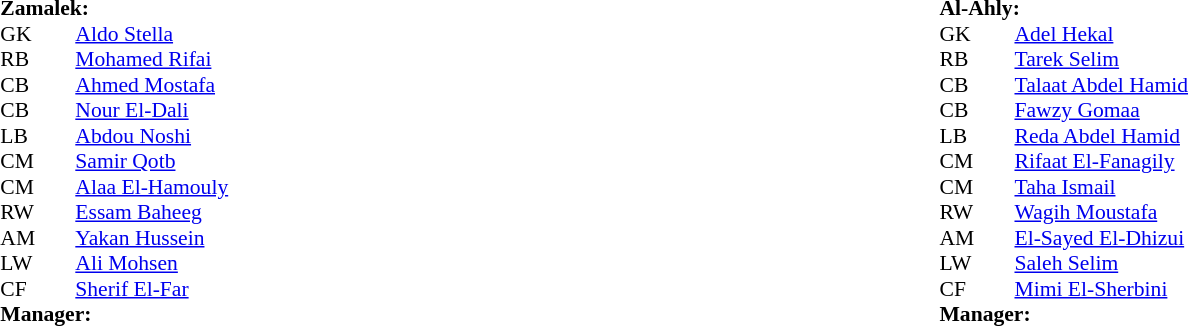<table width="100%">
<tr>
<td valign="top" width="50%"><br><table style="font-size: 90%" cellspacing="0" cellpadding="0" align="center">
<tr>
<td colspan=4><strong>Zamalek:</strong></td>
</tr>
<tr>
<th width="25"></th>
<th width="25"></th>
</tr>
<tr>
<td>GK</td>
<td><strong></strong></td>
<td> <a href='#'>Aldo Stella</a></td>
</tr>
<tr>
<td>RB</td>
<td><strong></strong></td>
<td> <a href='#'>Mohamed Rifai</a></td>
</tr>
<tr>
<td>CB</td>
<td><strong></strong></td>
<td> <a href='#'>Ahmed Mostafa</a></td>
</tr>
<tr>
<td>CB</td>
<td><strong></strong></td>
<td> <a href='#'>Nour El-Dali</a></td>
</tr>
<tr>
<td>LB</td>
<td><strong></strong></td>
<td> <a href='#'>Abdou Noshi</a></td>
</tr>
<tr>
<td>CM</td>
<td><strong></strong></td>
<td> <a href='#'>Samir Qotb</a></td>
</tr>
<tr>
<td>CM</td>
<td><strong></strong></td>
<td> <a href='#'>Alaa El-Hamouly</a></td>
</tr>
<tr>
<td>RW</td>
<td><strong></strong></td>
<td> <a href='#'>Essam Baheeg</a></td>
</tr>
<tr>
<td>AM</td>
<td><strong></strong></td>
<td> <a href='#'>Yakan Hussein</a></td>
</tr>
<tr>
<td>LW</td>
<td><strong></strong></td>
<td> <a href='#'>Ali Mohsen</a></td>
</tr>
<tr>
<td>CF</td>
<td><strong></strong></td>
<td> <a href='#'>Sherif El-Far</a></td>
</tr>
<tr>
<td colspan=3><strong>Manager:</strong></td>
</tr>
<tr>
<td colspan=3></td>
</tr>
</table>
</td>
<td valign="top"></td>
<td valign="top" width="50%"><br><table style="font-size: 90%" cellspacing="0" cellpadding="0" align="center">
<tr>
<td colspan=4><strong>Al-Ahly:</strong></td>
</tr>
<tr>
<th width=25></th>
<th width=25></th>
</tr>
<tr>
<td>GK</td>
<td><strong></strong></td>
<td> <a href='#'>Adel Hekal</a></td>
</tr>
<tr>
<td>RB</td>
<td><strong></strong></td>
<td> <a href='#'>Tarek Selim</a></td>
</tr>
<tr>
<td>CB</td>
<td><strong></strong></td>
<td> <a href='#'>Talaat Abdel Hamid</a></td>
</tr>
<tr>
<td>CB</td>
<td><strong></strong></td>
<td> <a href='#'>Fawzy Gomaa</a></td>
</tr>
<tr>
<td>LB</td>
<td><strong></strong></td>
<td> <a href='#'>Reda Abdel Hamid</a></td>
</tr>
<tr>
<td>CM</td>
<td><strong></strong></td>
<td> <a href='#'>Rifaat El-Fanagily</a></td>
</tr>
<tr>
<td>CM</td>
<td><strong></strong></td>
<td> <a href='#'>Taha Ismail</a></td>
</tr>
<tr>
<td>RW</td>
<td><strong></strong></td>
<td> <a href='#'>Wagih Moustafa</a></td>
</tr>
<tr>
<td>AM</td>
<td><strong></strong></td>
<td> <a href='#'>El-Sayed El-Dhizui</a></td>
</tr>
<tr>
<td>LW</td>
<td><strong></strong></td>
<td> <a href='#'>Saleh Selim</a></td>
</tr>
<tr>
<td>CF</td>
<td><strong></strong></td>
<td> <a href='#'>Mimi El-Sherbini</a></td>
</tr>
<tr>
<td colspan=3><strong>Manager:</strong></td>
</tr>
<tr>
<td colspan=3></td>
</tr>
</table>
</td>
</tr>
</table>
